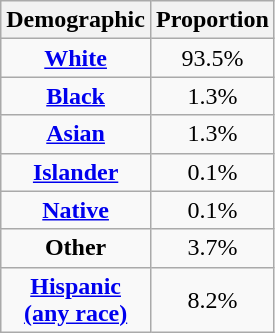<table class="wikitable floatright" style="text-align: center">
<tr>
<th>Demographic</th>
<th>Proportion</th>
</tr>
<tr>
<td><strong><a href='#'>White</a></strong></td>
<td>93.5%</td>
</tr>
<tr>
<td><strong><a href='#'>Black</a></strong></td>
<td>1.3%</td>
</tr>
<tr>
<td><strong><a href='#'>Asian</a></strong></td>
<td>1.3%</td>
</tr>
<tr>
<td><strong><a href='#'>Islander</a></strong></td>
<td>0.1%</td>
</tr>
<tr>
<td><strong><a href='#'>Native</a></strong></td>
<td>0.1%</td>
</tr>
<tr>
<td><strong>Other</strong></td>
<td>3.7%</td>
</tr>
<tr>
<td><strong><a href='#'>Hispanic<br>(any race)</a></strong></td>
<td>8.2%</td>
</tr>
</table>
